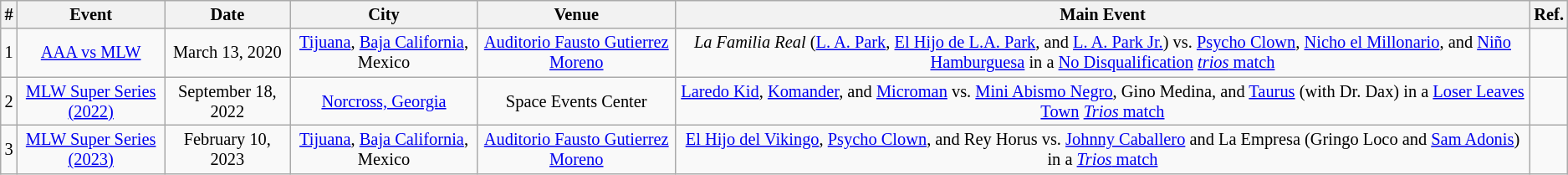<table class="sortable wikitable succession-box" style="font-size:85%; text-align:center;">
<tr>
<th>#</th>
<th>Event</th>
<th>Date</th>
<th>City</th>
<th>Venue</th>
<th>Main Event</th>
<th>Ref.</th>
</tr>
<tr>
<td>1</td>
<td><a href='#'>AAA vs MLW</a></td>
<td>March 13, 2020</td>
<td><a href='#'>Tijuana</a>, <a href='#'>Baja California</a>, Mexico</td>
<td><a href='#'>Auditorio Fausto Gutierrez Moreno</a></td>
<td><em>La Familia Real</em> (<a href='#'>L. A. Park</a>, <a href='#'>El Hijo de L.A. Park</a>, and <a href='#'>L. A. Park Jr.</a>) vs. <a href='#'>Psycho Clown</a>, <a href='#'>Nicho el Millonario</a>, and <a href='#'>Niño Hamburguesa</a> in a <a href='#'>No Disqualification</a> <a href='#'><em>trios</em> match</a></td>
<td></td>
</tr>
<tr>
<td>2</td>
<td><a href='#'>MLW Super Series (2022)</a></td>
<td>September 18, 2022</td>
<td><a href='#'>Norcross, Georgia</a></td>
<td>Space Events Center</td>
<td><a href='#'>Laredo Kid</a>, <a href='#'>Komander</a>, and <a href='#'>Microman</a> vs. <a href='#'>Mini Abismo Negro</a>, Gino Medina, and <a href='#'>Taurus</a> (with Dr. Dax) in a <a href='#'>Loser Leaves Town</a> <a href='#'><em>Trios</em> match</a></td>
<td></td>
</tr>
<tr>
<td>3</td>
<td><a href='#'>MLW Super Series (2023)</a></td>
<td>February 10, 2023</td>
<td><a href='#'>Tijuana</a>, <a href='#'>Baja California</a>, Mexico</td>
<td><a href='#'>Auditorio Fausto Gutierrez Moreno</a></td>
<td><a href='#'>El Hijo del Vikingo</a>, <a href='#'>Psycho Clown</a>, and Rey Horus vs. <a href='#'>Johnny Caballero</a> and La Empresa (Gringo Loco and <a href='#'>Sam Adonis</a>) in a <a href='#'><em>Trios</em> match</a></td>
<td></td>
</tr>
</table>
